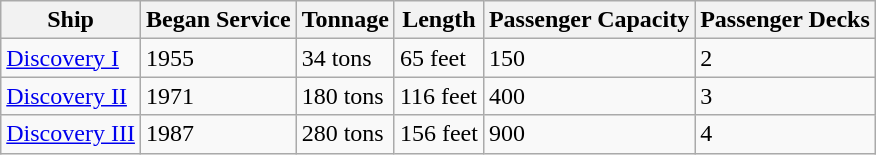<table class="wikitable">
<tr>
<th>Ship</th>
<th>Began Service</th>
<th>Tonnage</th>
<th>Length</th>
<th>Passenger Capacity</th>
<th>Passenger Decks</th>
</tr>
<tr>
<td><a href='#'>Discovery I</a></td>
<td>1955</td>
<td>34 tons</td>
<td>65 feet</td>
<td>150</td>
<td>2</td>
</tr>
<tr>
<td><a href='#'>Discovery II</a></td>
<td>1971</td>
<td>180 tons</td>
<td>116 feet</td>
<td>400</td>
<td>3</td>
</tr>
<tr>
<td><a href='#'>Discovery III</a></td>
<td>1987</td>
<td>280 tons</td>
<td>156 feet</td>
<td>900</td>
<td>4</td>
</tr>
</table>
